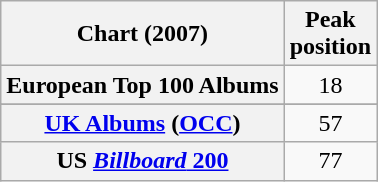<table class="wikitable sortable plainrowheaders">
<tr>
<th scope="col">Chart (2007)</th>
<th scope="col">Peak<br>position</th>
</tr>
<tr>
<th scope="row">European Top 100 Albums</th>
<td align="center">18</td>
</tr>
<tr>
</tr>
<tr>
<th scope="row"><a href='#'>UK Albums</a> (<a href='#'>OCC</a>)</th>
<td align="center">57</td>
</tr>
<tr>
<th scope="row">US <a href='#'><em>Billboard</em> 200</a></th>
<td align="center">77</td>
</tr>
</table>
